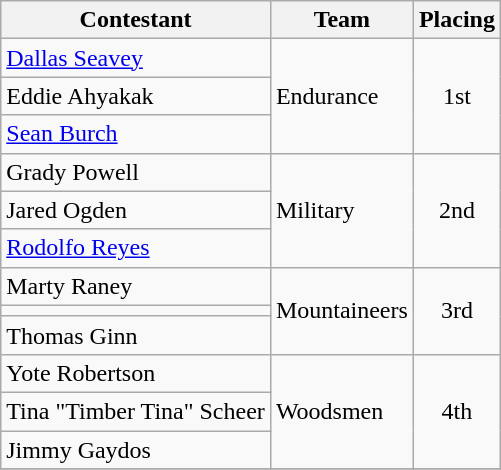<table class="wikitable sortable">
<tr>
<th>Contestant</th>
<th>Team</th>
<th>Placing</th>
</tr>
<tr>
<td><a href='#'>Dallas Seavey</a></td>
<td rowspan="3">Endurance</td>
<td align="center" rowspan="3">1st</td>
</tr>
<tr>
<td>Eddie Ahyakak</td>
</tr>
<tr>
<td><a href='#'>Sean Burch</a></td>
</tr>
<tr>
<td>Grady Powell</td>
<td rowspan="3">Military</td>
<td align="center" rowspan="3">2nd</td>
</tr>
<tr>
<td>Jared Ogden</td>
</tr>
<tr>
<td><a href='#'>Rodolfo Reyes</a></td>
</tr>
<tr>
<td>Marty Raney</td>
<td rowspan="3">Mountaineers</td>
<td align="center" rowspan="3">3rd</td>
</tr>
<tr>
<td></td>
</tr>
<tr>
<td>Thomas Ginn</td>
</tr>
<tr>
<td>Yote Robertson</td>
<td rowspan="3">Woodsmen</td>
<td align="center" rowspan="3">4th</td>
</tr>
<tr>
<td>Tina "Timber Tina" Scheer</td>
</tr>
<tr>
<td>Jimmy Gaydos</td>
</tr>
<tr>
</tr>
</table>
